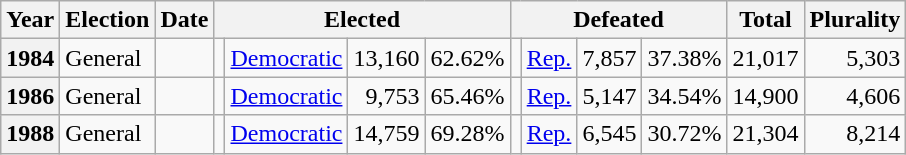<table class=wikitable>
<tr>
<th>Year</th>
<th>Election</th>
<th>Date</th>
<th ! colspan="4">Elected</th>
<th ! colspan="4">Defeated</th>
<th>Total</th>
<th>Plurality</th>
</tr>
<tr>
<th valign="top">1984</th>
<td valign="top">General</td>
<td valign="top"></td>
<td valign="top"></td>
<td valign="top" ><a href='#'>Democratic</a></td>
<td valign="top" align="right">13,160</td>
<td valign="top" align="right">62.62%</td>
<td valign="top"></td>
<td valign="top" ><a href='#'>Rep.</a></td>
<td valign="top" align="right">7,857</td>
<td valign="top" align="right">37.38%</td>
<td valign="top" align="right">21,017</td>
<td valign="top" align="right">5,303</td>
</tr>
<tr>
<th valign="top">1986</th>
<td valign="top">General</td>
<td valign="top"></td>
<td valign="top"></td>
<td valign="top" ><a href='#'>Democratic</a></td>
<td valign="top" align="right">9,753</td>
<td valign="top" align="right">65.46%</td>
<td valign="top"></td>
<td valign="top" ><a href='#'>Rep.</a></td>
<td valign="top" align="right">5,147</td>
<td valign="top" align="right">34.54%</td>
<td valign="top" align="right">14,900</td>
<td valign="top" align="right">4,606</td>
</tr>
<tr>
<th valign="top">1988</th>
<td valign="top">General</td>
<td valign="top"></td>
<td valign="top"></td>
<td valign="top" ><a href='#'>Democratic</a></td>
<td valign="top" align="right">14,759</td>
<td valign="top" align="right">69.28%</td>
<td valign="top"></td>
<td valign="top" ><a href='#'>Rep.</a></td>
<td valign="top" align="right">6,545</td>
<td valign="top" align="right">30.72%</td>
<td valign="top" align="right">21,304</td>
<td valign="top" align="right">8,214</td>
</tr>
</table>
